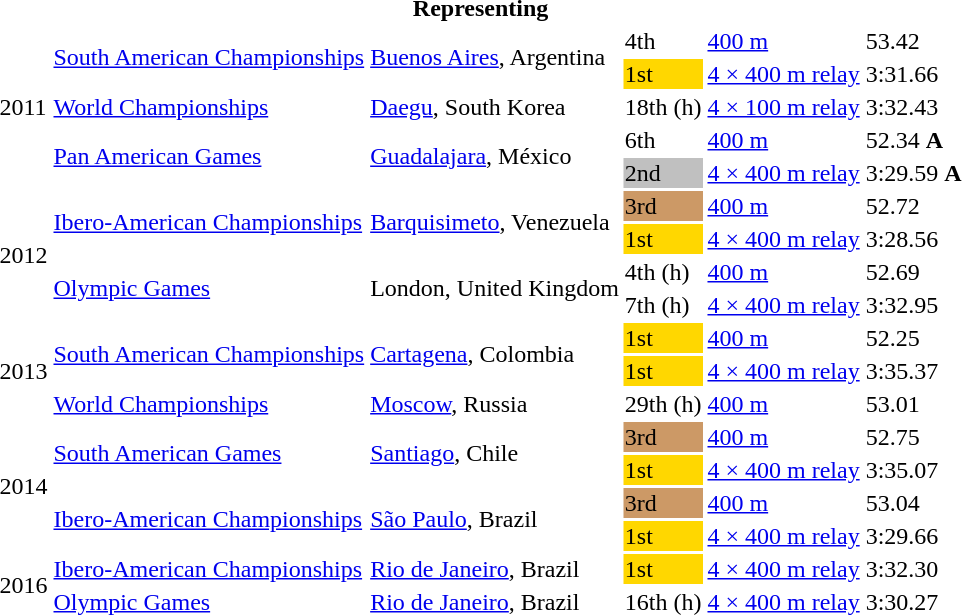<table>
<tr>
<th colspan="6">Representing </th>
</tr>
<tr>
<td rowspan=5>2011</td>
<td rowspan=2><a href='#'>South American Championships</a></td>
<td rowspan=2><a href='#'>Buenos Aires</a>, Argentina</td>
<td>4th</td>
<td><a href='#'>400 m</a></td>
<td>53.42</td>
</tr>
<tr>
<td bgcolor=gold>1st</td>
<td><a href='#'>4 × 400 m relay</a></td>
<td>3:31.66</td>
</tr>
<tr>
<td><a href='#'>World Championships</a></td>
<td><a href='#'>Daegu</a>, South Korea</td>
<td>18th (h)</td>
<td><a href='#'>4 × 100 m relay</a></td>
<td>3:32.43</td>
</tr>
<tr>
<td rowspan=2><a href='#'>Pan American Games</a></td>
<td rowspan=2><a href='#'>Guadalajara</a>, México</td>
<td>6th</td>
<td><a href='#'>400 m</a></td>
<td>52.34 <strong>A</strong></td>
</tr>
<tr>
<td bgcolor=silver>2nd</td>
<td><a href='#'>4 × 400 m relay</a></td>
<td>3:29.59 <strong>A</strong></td>
</tr>
<tr>
<td rowspan=4>2012</td>
<td rowspan=2><a href='#'>Ibero-American Championships</a></td>
<td rowspan=2><a href='#'>Barquisimeto</a>, Venezuela</td>
<td bgcolor="cc9966">3rd</td>
<td><a href='#'>400 m</a></td>
<td>52.72</td>
</tr>
<tr>
<td bgcolor=gold>1st</td>
<td><a href='#'>4 × 400 m relay</a></td>
<td>3:28.56</td>
</tr>
<tr>
<td rowspan=2><a href='#'>Olympic Games</a></td>
<td rowspan=2>London, United Kingdom</td>
<td>4th (h)</td>
<td><a href='#'>400 m</a></td>
<td>52.69</td>
</tr>
<tr>
<td>7th (h)</td>
<td><a href='#'>4 × 400 m relay</a></td>
<td>3:32.95</td>
</tr>
<tr>
<td rowspan=3>2013</td>
<td rowspan=2><a href='#'>South American Championships</a></td>
<td rowspan=2><a href='#'>Cartagena</a>, Colombia</td>
<td bgcolor=gold>1st</td>
<td><a href='#'>400 m</a></td>
<td>52.25</td>
</tr>
<tr>
<td bgcolor=gold>1st</td>
<td><a href='#'>4 × 400 m relay</a></td>
<td>3:35.37</td>
</tr>
<tr>
<td><a href='#'>World Championships</a></td>
<td><a href='#'>Moscow</a>, Russia</td>
<td>29th (h)</td>
<td><a href='#'>400 m</a></td>
<td>53.01</td>
</tr>
<tr>
<td rowspan=4>2014</td>
<td rowspan=2><a href='#'>South American Games</a></td>
<td rowspan=2><a href='#'>Santiago</a>, Chile</td>
<td bgcolor="cc9966">3rd</td>
<td><a href='#'>400 m</a></td>
<td>52.75</td>
</tr>
<tr>
<td bgcolor=gold>1st</td>
<td><a href='#'>4 × 400 m relay</a></td>
<td>3:35.07</td>
</tr>
<tr>
<td rowspan=2><a href='#'>Ibero-American Championships</a></td>
<td rowspan=2><a href='#'>São Paulo</a>, Brazil</td>
<td bgcolor="cc9966">3rd</td>
<td><a href='#'>400 m</a></td>
<td>53.04</td>
</tr>
<tr>
<td bgcolor=gold>1st</td>
<td><a href='#'>4 × 400 m relay</a></td>
<td>3:29.66</td>
</tr>
<tr>
<td rowspan=2>2016</td>
<td><a href='#'>Ibero-American Championships</a></td>
<td><a href='#'>Rio de Janeiro</a>, Brazil</td>
<td bgcolor=gold>1st</td>
<td><a href='#'>4 × 400 m relay</a></td>
<td>3:32.30</td>
</tr>
<tr>
<td><a href='#'>Olympic Games</a></td>
<td><a href='#'>Rio de Janeiro</a>, Brazil</td>
<td>16th (h)</td>
<td><a href='#'>4 × 400 m relay</a></td>
<td>3:30.27</td>
</tr>
</table>
